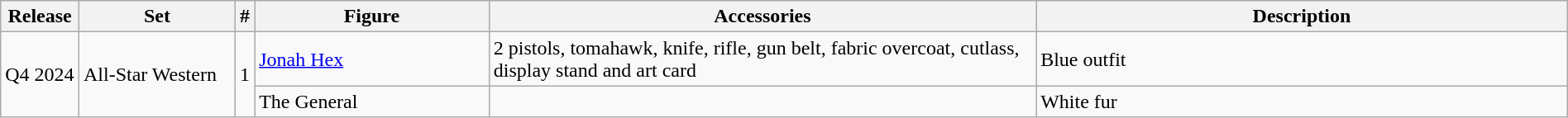<table class="wikitable" style="width:100%;">
<tr>
<th width=5%>Release</th>
<th width=10%><strong>Set</strong></th>
<th width=1%!scope="col">#</th>
<th width=15%><strong>Figure</strong></th>
<th width=35%><strong>Accessories</strong></th>
<th width=35%><strong>Description</strong></th>
</tr>
<tr>
<td rowspan=2>Q4 2024</td>
<td rowspan=2>All-Star Western</td>
<td rowspan=2>1</td>
<td><a href='#'>Jonah Hex</a></td>
<td>2 pistols, tomahawk, knife, rifle, gun belt, fabric overcoat, cutlass, display stand and art card</td>
<td>Blue outfit</td>
</tr>
<tr>
<td>The General</td>
<td></td>
<td>White fur</td>
</tr>
</table>
